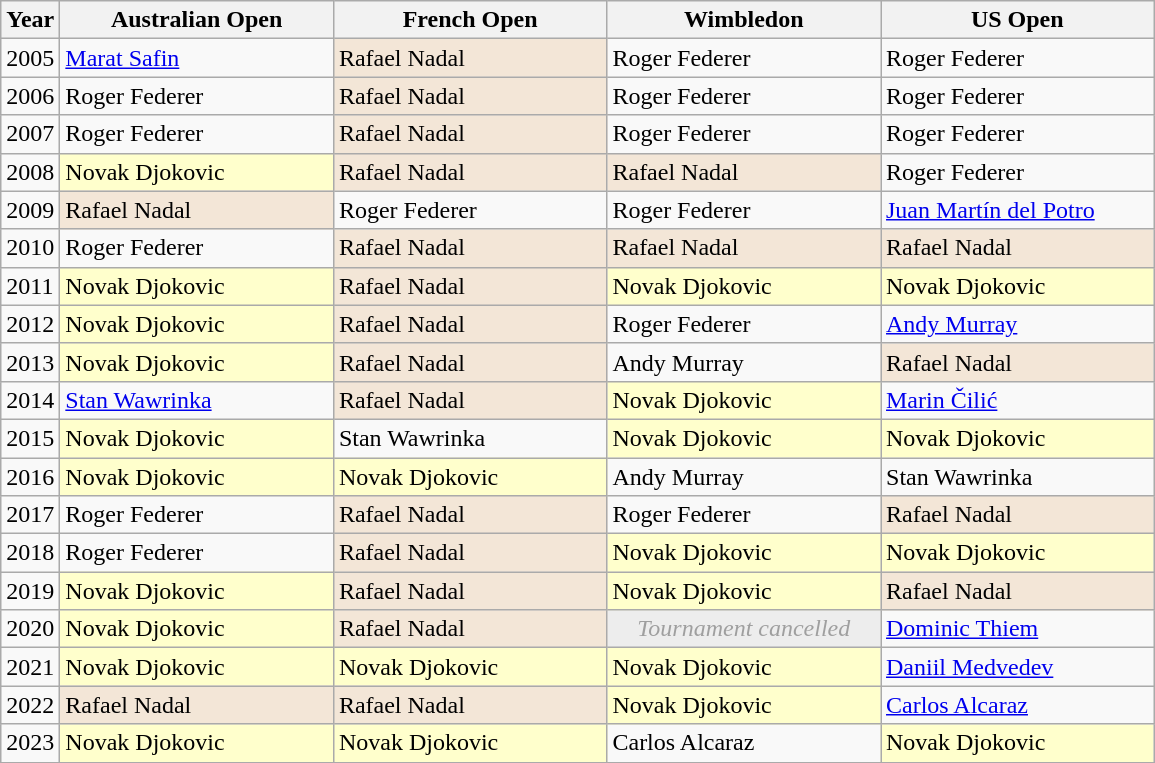<table class=wikitable>
<tr>
<th>Year</th>
<th width=175>Australian Open</th>
<th width=175>French Open</th>
<th width=175>Wimbledon</th>
<th width=175>US Open</th>
</tr>
<tr>
<td>2005</td>
<td> <a href='#'>Marat Safin</a></td>
<td style="background:#F3E6D7"> Rafael Nadal</td>
<td> Roger Federer</td>
<td> Roger Federer</td>
</tr>
<tr>
<td>2006</td>
<td> Roger Federer</td>
<td style="background:#F3E6D7"> Rafael Nadal</td>
<td> Roger Federer</td>
<td> Roger Federer</td>
</tr>
<tr>
<td>2007</td>
<td> Roger Federer</td>
<td style="background:#F3E6D7"> Rafael Nadal</td>
<td> Roger Federer</td>
<td> Roger Federer</td>
</tr>
<tr>
<td>2008</td>
<td style="background:#ffc"> Novak Djokovic</td>
<td style="background:#F3E6D7"> Rafael Nadal</td>
<td style="background:#F3E6D7"> Rafael Nadal</td>
<td> Roger Federer</td>
</tr>
<tr>
<td>2009</td>
<td style="background:#F3E6D7"> Rafael Nadal</td>
<td> Roger Federer</td>
<td> Roger Federer</td>
<td> <a href='#'>Juan Martín del Potro</a></td>
</tr>
<tr>
<td>2010</td>
<td> Roger Federer</td>
<td style="background:#F3E6D7"> Rafael Nadal</td>
<td style="background:#F3E6D7"> Rafael Nadal</td>
<td style="background:#F3E6D7"> Rafael Nadal</td>
</tr>
<tr>
<td>2011</td>
<td style="background:#ffc"> Novak Djokovic</td>
<td style="background:#F3E6D7"> Rafael Nadal</td>
<td style="background:#ffc"> Novak Djokovic</td>
<td style="background:#ffc"> Novak Djokovic</td>
</tr>
<tr>
<td>2012</td>
<td style="background:#ffc"> Novak Djokovic</td>
<td style="background:#F3E6D7"> Rafael Nadal</td>
<td> Roger Federer</td>
<td> <a href='#'>Andy Murray</a></td>
</tr>
<tr>
<td>2013</td>
<td style="background:#ffc"> Novak Djokovic</td>
<td style="background:#F3E6D7"> Rafael Nadal</td>
<td> Andy Murray</td>
<td style="background:#F3E6D7"> Rafael Nadal</td>
</tr>
<tr>
<td>2014</td>
<td> <a href='#'>Stan Wawrinka</a></td>
<td style="background:#F3E6D7"> Rafael Nadal</td>
<td style="background:#ffc"> Novak Djokovic</td>
<td> <a href='#'>Marin Čilić</a></td>
</tr>
<tr>
<td>2015</td>
<td style="background:#ffc"> Novak Djokovic</td>
<td> Stan Wawrinka</td>
<td style="background:#ffc"> Novak Djokovic</td>
<td style="background:#ffc"> Novak Djokovic</td>
</tr>
<tr>
<td>2016</td>
<td style="background:#ffc"> Novak Djokovic</td>
<td style="background:#ffc"> Novak Djokovic</td>
<td> Andy Murray</td>
<td> Stan Wawrinka</td>
</tr>
<tr>
<td>2017</td>
<td> Roger Federer</td>
<td style="background:#F3E6D7"> Rafael Nadal</td>
<td> Roger Federer</td>
<td style="background:#F3E6D7"> Rafael Nadal</td>
</tr>
<tr>
<td>2018</td>
<td> Roger Federer</td>
<td style="background:#F3E6D7"> Rafael Nadal</td>
<td style="background:#ffc"> Novak Djokovic</td>
<td style="background:#ffc"> Novak Djokovic</td>
</tr>
<tr>
<td>2019</td>
<td style="background:#ffc"> Novak Djokovic</td>
<td style="background:#F3E6D7"> Rafael Nadal</td>
<td style="background:#ffc"> Novak Djokovic</td>
<td style="background:#F3E6D7"> Rafael Nadal</td>
</tr>
<tr>
<td>2020</td>
<td style="background:#ffc"> Novak Djokovic</td>
<td style="background:#F3E6D7"> Rafael Nadal</td>
<td style="background:#ededed;color:#9f9f9f;text-align:center"><em>Tournament cancelled</em></td>
<td> <a href='#'>Dominic Thiem</a></td>
</tr>
<tr>
<td>2021</td>
<td style="background:#ffc"> Novak Djokovic</td>
<td style="background:#ffc"> Novak Djokovic</td>
<td style="background:#ffc"> Novak Djokovic</td>
<td> <a href='#'>Daniil Medvedev</a></td>
</tr>
<tr>
<td>2022</td>
<td style="background:#F3E6D7"> Rafael Nadal</td>
<td style="background:#F3E6D7"> Rafael Nadal</td>
<td style="background:#ffc"> Novak Djokovic</td>
<td> <a href='#'>Carlos Alcaraz</a></td>
</tr>
<tr>
<td>2023</td>
<td style="background:#ffffcc"> Novak Djokovic</td>
<td style="background:#ffffcc"> Novak Djokovic</td>
<td> Carlos Alcaraz</td>
<td style="background:#ffffcc"> Novak Djokovic</td>
</tr>
<tr>
</tr>
</table>
